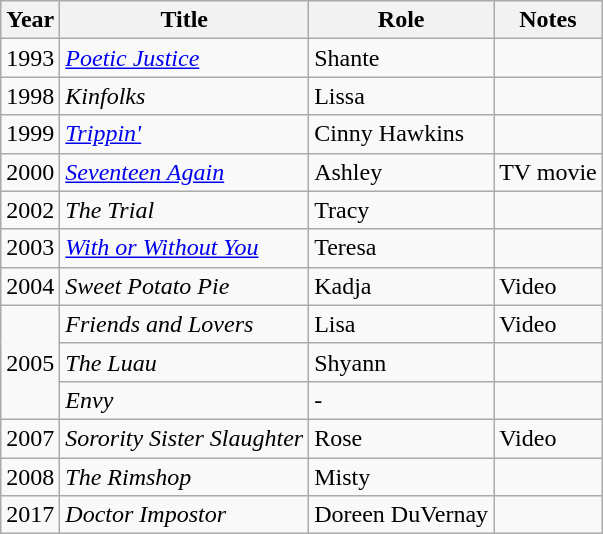<table class="wikitable sortable">
<tr>
<th>Year</th>
<th>Title</th>
<th>Role</th>
<th class="unsortable">Notes</th>
</tr>
<tr>
<td>1993</td>
<td><em><a href='#'>Poetic Justice</a></em></td>
<td>Shante</td>
<td></td>
</tr>
<tr>
<td>1998</td>
<td><em>Kinfolks</em></td>
<td>Lissa</td>
<td></td>
</tr>
<tr>
<td>1999</td>
<td><em><a href='#'>Trippin'</a></em></td>
<td>Cinny Hawkins</td>
<td></td>
</tr>
<tr>
<td>2000</td>
<td><em><a href='#'>Seventeen Again</a></em></td>
<td>Ashley</td>
<td>TV movie</td>
</tr>
<tr>
<td>2002</td>
<td><em>The Trial</em></td>
<td>Tracy</td>
<td></td>
</tr>
<tr>
<td>2003</td>
<td><em><a href='#'>With or Without You</a></em></td>
<td>Teresa</td>
<td></td>
</tr>
<tr>
<td>2004</td>
<td><em>Sweet Potato Pie</em></td>
<td>Kadja</td>
<td>Video</td>
</tr>
<tr>
<td rowspan="3">2005</td>
<td><em>Friends and Lovers</em></td>
<td>Lisa</td>
<td>Video</td>
</tr>
<tr>
<td><em>The Luau</em></td>
<td>Shyann</td>
<td></td>
</tr>
<tr>
<td><em>Envy</em></td>
<td>-</td>
<td></td>
</tr>
<tr>
<td>2007</td>
<td><em>Sorority Sister Slaughter</em></td>
<td>Rose</td>
<td>Video</td>
</tr>
<tr>
<td>2008</td>
<td><em>The Rimshop</em></td>
<td>Misty</td>
<td></td>
</tr>
<tr>
<td>2017</td>
<td><em>Doctor Impostor</em></td>
<td>Doreen DuVernay</td>
<td></td>
</tr>
</table>
